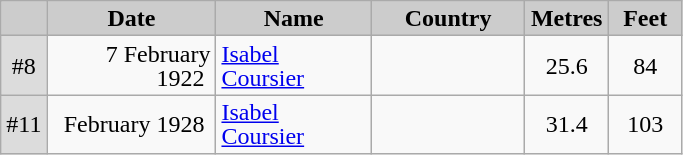<table class="wikitable sortable" style="text-align:left; line-height:16px; width:36%;">
<tr>
<th style="background-color: #ccc;" width="15"></th>
<th style="background-color: #ccc;" width="135">Date</th>
<th style="background-color: #ccc;" width="122">Name</th>
<th style="background-color: #ccc;" width="118">Country</th>
<th style="background-color: #ccc;" width="49">Metres</th>
<th style="background-color: #ccc;" width="49">Feet</th>
</tr>
<tr>
<td bgcolor=gainsboro align=center>#8</td>
<td align=right>7 February 1922 </td>
<td><a href='#'>Isabel Coursier</a></td>
<td></td>
<td align=center>25.6</td>
<td align=center>84</td>
</tr>
<tr>
<td bgcolor=gainsboro align=center>#11</td>
<td align=right>February 1928 </td>
<td><a href='#'>Isabel Coursier</a></td>
<td></td>
<td align=center>31.4</td>
<td align=center>103</td>
</tr>
</table>
